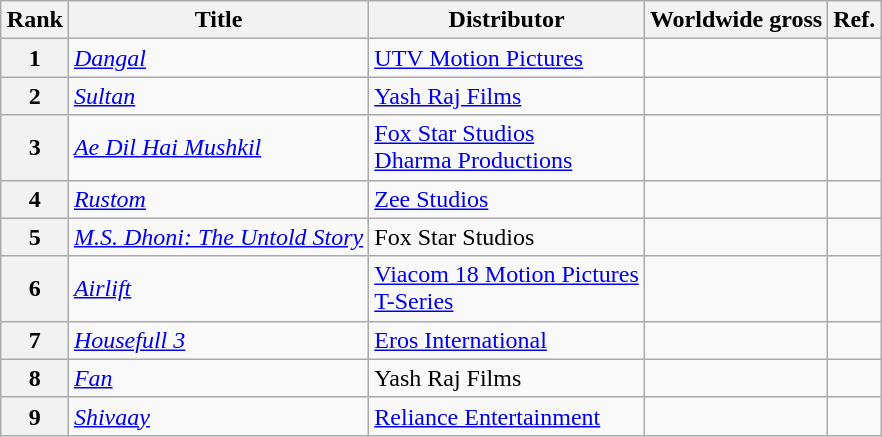<table class="wikitable" style="margin:auto; margin:auto;">
<tr>
<th>Rank</th>
<th>Title</th>
<th>Distributor</th>
<th>Worldwide gross</th>
<th>Ref.</th>
</tr>
<tr>
<th style="text-align:center;">1</th>
<td><em><a href='#'>Dangal</a></em></td>
<td><a href='#'>UTV Motion Pictures</a></td>
<td></td>
<td></td>
</tr>
<tr>
<th style="text-align:center;">2</th>
<td><em><a href='#'>Sultan</a></em></td>
<td><a href='#'>Yash Raj Films</a></td>
<td></td>
<td></td>
</tr>
<tr>
<th style="text-align:center;">3</th>
<td><em><a href='#'>Ae Dil Hai Mushkil</a></em></td>
<td><a href='#'>Fox Star Studios</a><br><a href='#'>Dharma Productions</a></td>
<td></td>
<td></td>
</tr>
<tr>
<th style="text-align:center;">4</th>
<td><em><a href='#'>Rustom</a></em></td>
<td><a href='#'>Zee Studios</a></td>
<td></td>
<td></td>
</tr>
<tr>
<th style="text-align:center;">5</th>
<td><em><a href='#'>M.S. Dhoni: The Untold Story</a></em></td>
<td>Fox Star Studios</td>
<td></td>
<td></td>
</tr>
<tr>
<th style="text-align:center;">6</th>
<td><em><a href='#'>Airlift</a></em></td>
<td><a href='#'>Viacom 18 Motion Pictures</a><br><a href='#'>T-Series</a></td>
<td></td>
<td></td>
</tr>
<tr>
<th style="text-align:center;">7</th>
<td><em><a href='#'>Housefull 3</a></em></td>
<td><a href='#'>Eros International</a></td>
<td></td>
<td></td>
</tr>
<tr>
<th style="text-align:center;">8</th>
<td><em><a href='#'>Fan</a></em></td>
<td>Yash Raj Films</td>
<td></td>
<td></td>
</tr>
<tr>
<th style="text-align:center;">9</th>
<td><em><a href='#'>Shivaay</a></em></td>
<td><a href='#'>Reliance Entertainment</a></td>
<td></td>
<td></td>
</tr>
</table>
